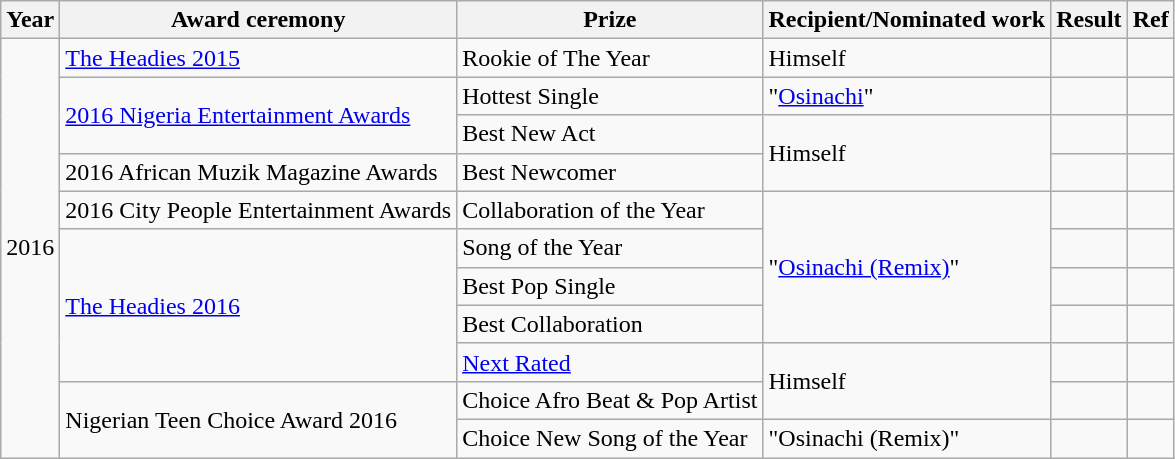<table class ="wikitable">
<tr>
<th>Year</th>
<th>Award ceremony</th>
<th>Prize</th>
<th>Recipient/Nominated work</th>
<th>Result</th>
<th>Ref</th>
</tr>
<tr>
<td rowspan="11">2016</td>
<td><a href='#'>The Headies 2015</a></td>
<td>Rookie of The Year</td>
<td>Himself</td>
<td></td>
<td></td>
</tr>
<tr>
<td rowspan="2"><a href='#'>2016 Nigeria Entertainment Awards</a></td>
<td>Hottest Single</td>
<td>"<a href='#'>Osinachi</a>"</td>
<td></td>
<td></td>
</tr>
<tr>
<td>Best New Act</td>
<td rowspan="2">Himself</td>
<td></td>
<td></td>
</tr>
<tr>
<td>2016 African Muzik Magazine Awards</td>
<td>Best Newcomer</td>
<td></td>
<td></td>
</tr>
<tr>
<td>2016 City People Entertainment Awards</td>
<td>Collaboration of the Year</td>
<td rowspan="4">"<a href='#'>Osinachi (Remix)</a>"</td>
<td></td>
<td></td>
</tr>
<tr>
<td rowspan="4"><a href='#'>The Headies 2016</a></td>
<td>Song of the Year</td>
<td></td>
<td></td>
</tr>
<tr>
<td>Best Pop Single</td>
<td></td>
<td></td>
</tr>
<tr>
<td>Best Collaboration</td>
<td></td>
<td></td>
</tr>
<tr>
<td><a href='#'>Next Rated</a></td>
<td rowspan="2">Himself</td>
<td></td>
<td></td>
</tr>
<tr>
<td rowspan="2">Nigerian Teen Choice Award 2016</td>
<td>Choice Afro Beat & Pop Artist</td>
<td></td>
<td></td>
</tr>
<tr>
<td>Choice New Song of the Year</td>
<td>"Osinachi (Remix)"</td>
<td></td>
<td></td>
</tr>
</table>
